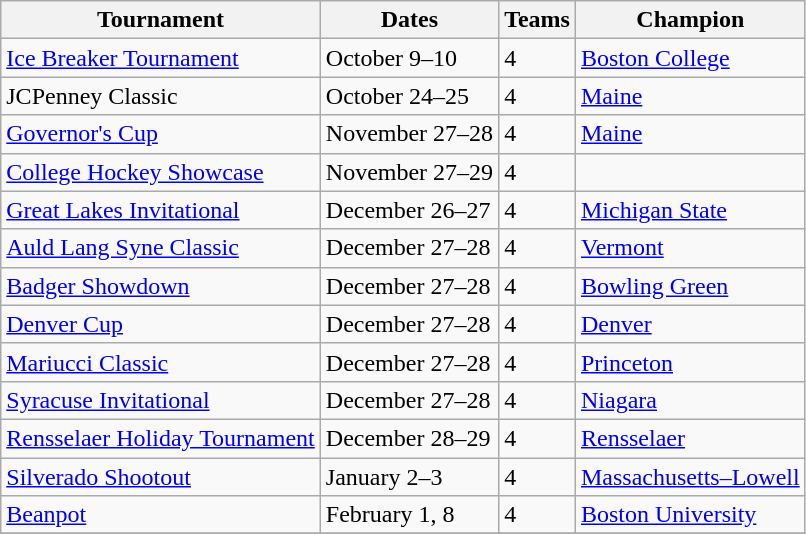<table class="wikitable">
<tr>
<th>Tournament</th>
<th>Dates</th>
<th>Teams</th>
<th>Champion</th>
</tr>
<tr>
<td><a href='#'>Ice Breaker Tournament</a></td>
<td>October 9–10</td>
<td>4</td>
<td><a href='#'>Boston College</a></td>
</tr>
<tr>
<td>JCPenney Classic</td>
<td>October 24–25</td>
<td>4</td>
<td><a href='#'>Maine</a></td>
</tr>
<tr>
<td><a href='#'>Governor's Cup</a></td>
<td>November 27–28</td>
<td>4</td>
<td><a href='#'>Maine</a></td>
</tr>
<tr>
<td><a href='#'>College Hockey Showcase</a></td>
<td>November 27–29</td>
<td>4</td>
<td></td>
</tr>
<tr>
<td><a href='#'>Great Lakes Invitational</a></td>
<td>December 26–27</td>
<td>4</td>
<td><a href='#'>Michigan State</a></td>
</tr>
<tr>
<td><a href='#'>Auld Lang Syne Classic</a></td>
<td>December 27–28</td>
<td>4</td>
<td><a href='#'>Vermont</a></td>
</tr>
<tr>
<td><a href='#'>Badger Showdown</a></td>
<td>December 27–28</td>
<td>4</td>
<td><a href='#'>Bowling Green</a></td>
</tr>
<tr>
<td><a href='#'>Denver Cup</a></td>
<td>December 27–28</td>
<td>4</td>
<td><a href='#'>Denver</a></td>
</tr>
<tr>
<td><a href='#'>Mariucci Classic</a></td>
<td>December 27–28</td>
<td>4</td>
<td><a href='#'>Princeton</a></td>
</tr>
<tr>
<td><a href='#'>Syracuse Invitational</a></td>
<td>December 27–28</td>
<td>4</td>
<td><a href='#'>Niagara</a></td>
</tr>
<tr>
<td><a href='#'>Rensselaer Holiday Tournament</a></td>
<td>December 28–29</td>
<td>4</td>
<td><a href='#'>Rensselaer</a></td>
</tr>
<tr>
<td><a href='#'>Silverado Shootout</a></td>
<td>January 2–3</td>
<td>4</td>
<td><a href='#'>Massachusetts–Lowell</a></td>
</tr>
<tr>
<td><a href='#'>Beanpot</a></td>
<td>February 1, 8</td>
<td>4</td>
<td><a href='#'>Boston University</a></td>
</tr>
<tr>
</tr>
</table>
